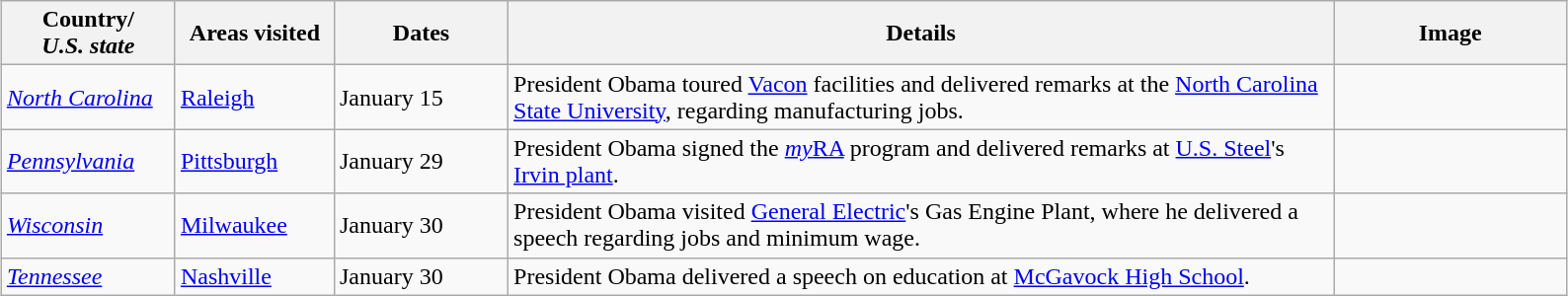<table class="wikitable" style="margin: 1em auto 1em auto">
<tr>
<th width=110>Country/<br><em>U.S. state</em></th>
<th width=100>Areas visited</th>
<th width=110>Dates</th>
<th width=550>Details</th>
<th width=150>Image</th>
</tr>
<tr>
<td> <em><a href='#'>North Carolina</a></em></td>
<td><a href='#'>Raleigh</a></td>
<td>January 15</td>
<td>President Obama toured <a href='#'>Vacon</a> facilities and delivered remarks at the <a href='#'>North Carolina State University</a>, regarding manufacturing jobs.</td>
<td></td>
</tr>
<tr>
<td> <em><a href='#'>Pennsylvania</a></em></td>
<td><a href='#'>Pittsburgh</a></td>
<td>January 29</td>
<td>President Obama signed the <a href='#'><em>my</em>RA</a> program and delivered remarks at <a href='#'>U.S. Steel</a>'s <a href='#'>Irvin plant</a>.</td>
<td></td>
</tr>
<tr>
<td> <em><a href='#'>Wisconsin</a></em></td>
<td><a href='#'>Milwaukee</a></td>
<td>January 30</td>
<td>President Obama visited <a href='#'>General Electric</a>'s Gas Engine Plant, where he delivered a speech regarding jobs and minimum wage.</td>
<td></td>
</tr>
<tr>
<td> <em><a href='#'>Tennessee</a></em></td>
<td><a href='#'>Nashville</a></td>
<td>January 30</td>
<td>President Obama delivered a speech on education at <a href='#'>McGavock High School</a>.</td>
<td></td>
</tr>
</table>
